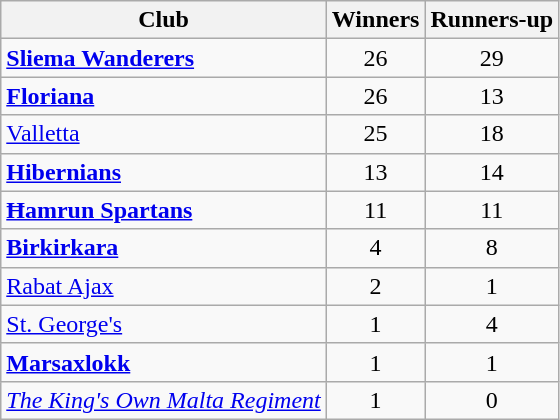<table class="sortable plainrowheaders wikitable" style="text-align: center">
<tr>
<th>Club</th>
<th>Winners</th>
<th>Runners-up</th>
</tr>
<tr>
<td align="left"><strong><a href='#'>Sliema Wanderers</a></strong></td>
<td>26</td>
<td>29</td>
</tr>
<tr>
<td align="left"><strong><a href='#'>Floriana</a></strong></td>
<td>26</td>
<td>13</td>
</tr>
<tr>
<td align="left"><a href='#'>Valletta</a></td>
<td>25</td>
<td>18</td>
</tr>
<tr>
<td align="left"><strong><a href='#'>Hibernians</a></strong></td>
<td>13</td>
<td>14</td>
</tr>
<tr>
<td align="left"><strong><a href='#'>Ħamrun Spartans</a></strong></td>
<td>11</td>
<td>11</td>
</tr>
<tr>
<td align="left"><strong><a href='#'>Birkirkara</a></strong></td>
<td>4</td>
<td>8</td>
</tr>
<tr>
<td align="left"><a href='#'>Rabat Ajax</a></td>
<td>2</td>
<td>1</td>
</tr>
<tr>
<td align="left"><a href='#'>St. George's</a></td>
<td>1</td>
<td>4</td>
</tr>
<tr>
<td align="left"><strong><a href='#'>Marsaxlokk</a></strong></td>
<td>1</td>
<td>1</td>
</tr>
<tr>
<td align="left"><em><a href='#'>The King's Own Malta Regiment</a></em></td>
<td>1</td>
<td>0</td>
</tr>
</table>
